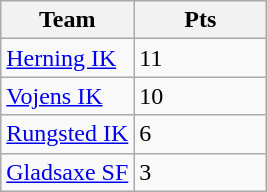<table class=wikitable>
<tr>
<th width="50%">Team</th>
<th>Pts</th>
</tr>
<tr>
<td><a href='#'>Herning IK</a></td>
<td>11</td>
</tr>
<tr>
<td><a href='#'>Vojens IK</a></td>
<td>10</td>
</tr>
<tr>
<td><a href='#'>Rungsted IK</a></td>
<td>6</td>
</tr>
<tr>
<td><a href='#'>Gladsaxe SF</a></td>
<td>3</td>
</tr>
</table>
